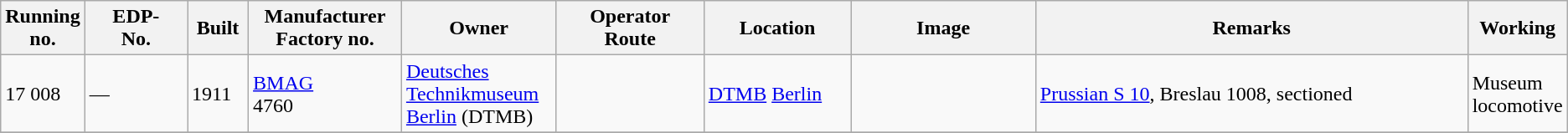<table class="wikitable" style="width="100%"; border:solid 1px #AAAAAA;background:#e3e3e3;">
<tr>
<th width="5%">Running<br>no.</th>
<th width="7%">EDP-<br>No.</th>
<th width="4%">Built</th>
<th width="10%">Manufacturer<br>Factory no.</th>
<th width="10%">Owner</th>
<th width="10%">Operator<br>Route</th>
<th width="10%">Location</th>
<th width="13%">Image</th>
<th width="37%">Remarks</th>
<th width="7%">Working</th>
</tr>
<tr>
<td>17 008</td>
<td>—</td>
<td>1911</td>
<td><a href='#'>BMAG</a><br>4760</td>
<td><a href='#'>Deutsches Technikmuseum Berlin</a> (DTMB)</td>
<td></td>
<td><a href='#'>DTMB</a> <a href='#'>Berlin</a></td>
<td></td>
<td><a href='#'>Prussian S 10</a>, Breslau 1008, sectioned</td>
<td>Museum locomotive</td>
</tr>
<tr>
</tr>
</table>
